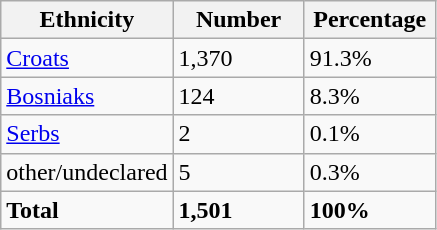<table class="wikitable">
<tr>
<th width="100px">Ethnicity</th>
<th width="80px">Number</th>
<th width="80px">Percentage</th>
</tr>
<tr>
<td><a href='#'>Croats</a></td>
<td>1,370</td>
<td>91.3%</td>
</tr>
<tr>
<td><a href='#'>Bosniaks</a></td>
<td>124</td>
<td>8.3%</td>
</tr>
<tr>
<td><a href='#'>Serbs</a></td>
<td>2</td>
<td>0.1%</td>
</tr>
<tr>
<td>other/undeclared</td>
<td>5</td>
<td>0.3%</td>
</tr>
<tr>
<td><strong>Total</strong></td>
<td><strong>1,501</strong></td>
<td><strong>100%</strong></td>
</tr>
</table>
